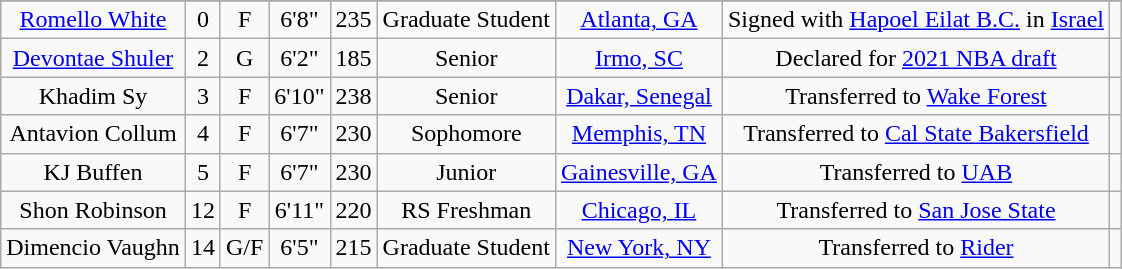<table class="wikitable sortable" style="text-align: center">
<tr align=center>
</tr>
<tr>
<td><a href='#'>Romello White</a></td>
<td>0</td>
<td>F</td>
<td>6'8"</td>
<td>235</td>
<td>Graduate Student</td>
<td><a href='#'>Atlanta, GA</a></td>
<td>Signed with <a href='#'>Hapoel Eilat B.C.</a> in <a href='#'>Israel</a></td>
<td></td>
</tr>
<tr>
<td><a href='#'>Devontae Shuler</a></td>
<td>2</td>
<td>G</td>
<td>6'2"</td>
<td>185</td>
<td>Senior</td>
<td><a href='#'>Irmo, SC</a></td>
<td>Declared for <a href='#'>2021 NBA draft</a></td>
<td></td>
</tr>
<tr>
<td>Khadim Sy</td>
<td>3</td>
<td>F</td>
<td>6'10"</td>
<td>238</td>
<td>Senior</td>
<td><a href='#'>Dakar, Senegal</a></td>
<td>Transferred to <a href='#'>Wake Forest</a></td>
<td></td>
</tr>
<tr>
<td>Antavion Collum</td>
<td>4</td>
<td>F</td>
<td>6'7"</td>
<td>230</td>
<td>Sophomore</td>
<td><a href='#'>Memphis, TN</a></td>
<td>Transferred to <a href='#'>Cal State Bakersfield</a></td>
<td></td>
</tr>
<tr>
<td>KJ Buffen</td>
<td>5</td>
<td>F</td>
<td>6'7"</td>
<td>230</td>
<td>Junior</td>
<td><a href='#'>Gainesville, GA</a></td>
<td>Transferred to <a href='#'>UAB</a></td>
<td></td>
</tr>
<tr>
<td>Shon Robinson</td>
<td>12</td>
<td>F</td>
<td>6'11"</td>
<td>220</td>
<td>RS Freshman</td>
<td><a href='#'>Chicago, IL</a></td>
<td>Transferred to <a href='#'>San Jose State</a></td>
<td></td>
</tr>
<tr>
<td>Dimencio Vaughn</td>
<td>14</td>
<td>G/F</td>
<td>6'5"</td>
<td>215</td>
<td>Graduate Student</td>
<td><a href='#'>New York, NY</a></td>
<td>Transferred to <a href='#'>Rider</a></td>
<td></td>
</tr>
</table>
